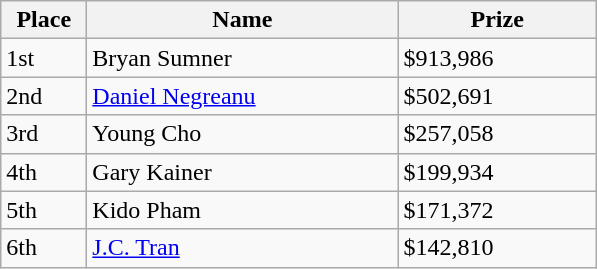<table class="wikitable">
<tr>
<th width="50">Place</th>
<th width="200">Name</th>
<th width="125">Prize</th>
</tr>
<tr>
<td>1st</td>
<td>Bryan Sumner</td>
<td>$913,986</td>
</tr>
<tr>
<td>2nd</td>
<td><a href='#'>Daniel Negreanu</a></td>
<td>$502,691</td>
</tr>
<tr>
<td>3rd</td>
<td>Young Cho</td>
<td>$257,058</td>
</tr>
<tr>
<td>4th</td>
<td>Gary Kainer</td>
<td>$199,934</td>
</tr>
<tr>
<td>5th</td>
<td>Kido Pham</td>
<td>$171,372</td>
</tr>
<tr>
<td>6th</td>
<td><a href='#'>J.C. Tran</a></td>
<td>$142,810</td>
</tr>
</table>
